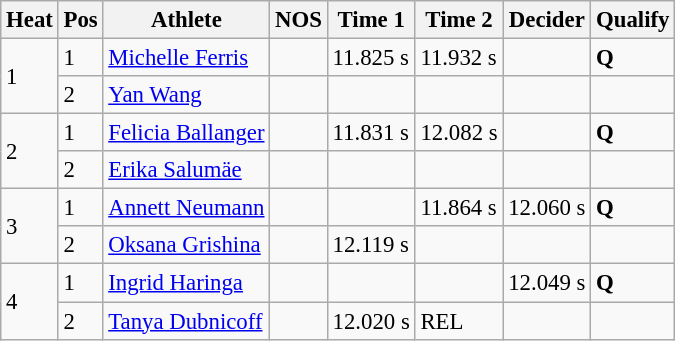<table class="wikitable" style="font-size:95%;">
<tr>
<th>Heat</th>
<th>Pos</th>
<th>Athlete</th>
<th>NOS</th>
<th>Time 1</th>
<th>Time 2</th>
<th>Decider</th>
<th>Qualify</th>
</tr>
<tr>
<td rowspan=2>1</td>
<td>1</td>
<td><a href='#'>Michelle Ferris</a></td>
<td></td>
<td>11.825 s</td>
<td>11.932 s</td>
<td></td>
<td><strong>Q</strong></td>
</tr>
<tr>
<td>2</td>
<td><a href='#'>Yan Wang</a></td>
<td></td>
<td></td>
<td></td>
<td></td>
<td></td>
</tr>
<tr>
<td rowspan=2>2</td>
<td>1</td>
<td><a href='#'>Felicia Ballanger</a></td>
<td></td>
<td>11.831 s</td>
<td>12.082 s</td>
<td></td>
<td><strong>Q</strong></td>
</tr>
<tr>
<td>2</td>
<td><a href='#'>Erika Salumäe</a></td>
<td></td>
<td></td>
<td></td>
<td></td>
<td></td>
</tr>
<tr>
<td rowspan=2>3</td>
<td>1</td>
<td><a href='#'>Annett Neumann</a></td>
<td></td>
<td></td>
<td>11.864 s</td>
<td>12.060 s</td>
<td><strong>Q</strong></td>
</tr>
<tr>
<td>2</td>
<td><a href='#'>Oksana Grishina</a></td>
<td></td>
<td>12.119 s</td>
<td></td>
<td></td>
<td></td>
</tr>
<tr>
<td rowspan=2>4</td>
<td>1</td>
<td><a href='#'>Ingrid Haringa</a></td>
<td></td>
<td></td>
<td></td>
<td>12.049 s</td>
<td><strong>Q</strong></td>
</tr>
<tr>
<td>2</td>
<td><a href='#'>Tanya Dubnicoff</a></td>
<td></td>
<td>12.020 s</td>
<td>REL</td>
<td></td>
<td></td>
</tr>
</table>
